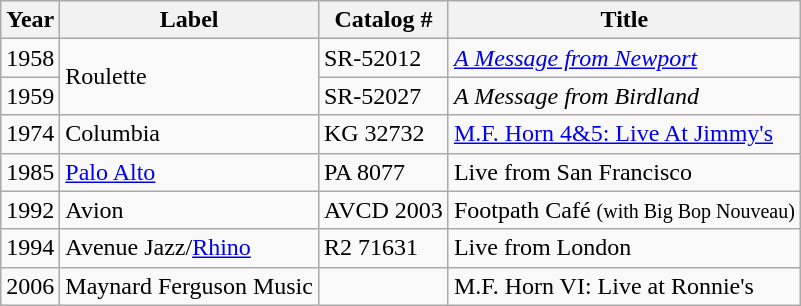<table class="wikitable sortable">
<tr>
<th>Year</th>
<th>Label</th>
<th>Catalog #</th>
<th>Title</th>
</tr>
<tr>
<td>1958</td>
<td rowspan="2">Roulette</td>
<td>SR-52012</td>
<td><em><a href='#'>A Message from Newport</a></em></td>
</tr>
<tr>
<td>1959</td>
<td>SR-52027</td>
<td><em>A Message from Birdland</em></td>
</tr>
<tr>
<td>1974</td>
<td>Columbia</td>
<td>KG 32732</td>
<td><a href='#'>M.F. Horn 4&5: Live At Jimmy's</a></td>
</tr>
<tr>
<td>1985</td>
<td><a href='#'>Palo Alto</a></td>
<td>PA 8077</td>
<td>Live from San Francisco</td>
</tr>
<tr>
<td>1992</td>
<td>Avion</td>
<td>AVCD 2003</td>
<td>Footpath Café <small>(with Big Bop Nouveau)</small></td>
</tr>
<tr>
<td>1994</td>
<td>Avenue Jazz/<a href='#'>Rhino</a></td>
<td>R2 71631</td>
<td>Live from London</td>
</tr>
<tr>
<td>2006</td>
<td>Maynard Ferguson Music</td>
<td></td>
<td>M.F. Horn VI: Live at Ronnie's</td>
</tr>
</table>
